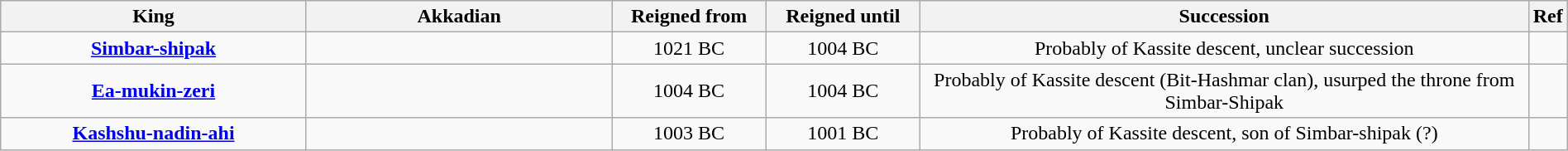<table class="wikitable" style="width:100%; text-align:center;">
<tr>
<th width="20%">King</th>
<th width="20%">Akkadian</th>
<th width="10%">Reigned from</th>
<th width="10%">Reigned until</th>
<th width="40%">Succession</th>
<th width="10%">Ref</th>
</tr>
<tr>
<td><strong><a href='#'>Simbar-shipak</a></strong></td>
<td><br><small></small></td>
<td> 1021 BC</td>
<td> 1004 BC</td>
<td>Probably of Kassite descent, unclear succession</td>
<td></td>
</tr>
<tr>
<td><strong><a href='#'>Ea-mukin-zeri</a></strong></td>
<td><br><small></small></td>
<td> 1004 BC</td>
<td> 1004 BC</td>
<td>Probably of Kassite descent (Bit-Hashmar clan), usurped the throne from Simbar-Shipak</td>
<td></td>
</tr>
<tr>
<td><strong><a href='#'>Kashshu-nadin-ahi</a></strong></td>
<td><br><small></small></td>
<td> 1003 BC</td>
<td> 1001 BC</td>
<td>Probably of Kassite descent, son of Simbar-shipak (?)</td>
<td></td>
</tr>
</table>
